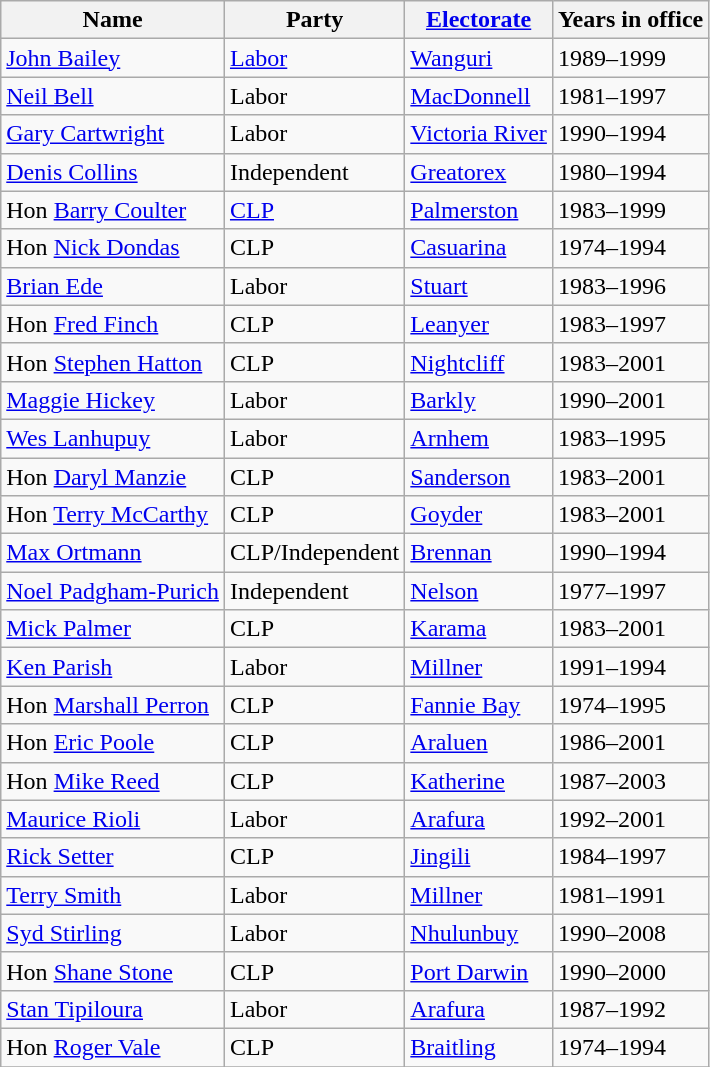<table class="wikitable sortable">
<tr>
<th>Name</th>
<th>Party</th>
<th><a href='#'>Electorate</a></th>
<th>Years in office</th>
</tr>
<tr>
<td><a href='#'>John Bailey</a></td>
<td><a href='#'>Labor</a></td>
<td><a href='#'>Wanguri</a></td>
<td>1989–1999</td>
</tr>
<tr>
<td><a href='#'>Neil Bell</a></td>
<td>Labor</td>
<td><a href='#'>MacDonnell</a></td>
<td>1981–1997</td>
</tr>
<tr>
<td><a href='#'>Gary Cartwright</a></td>
<td>Labor</td>
<td><a href='#'>Victoria River</a></td>
<td>1990–1994</td>
</tr>
<tr>
<td><a href='#'>Denis Collins</a></td>
<td>Independent</td>
<td><a href='#'>Greatorex</a></td>
<td>1980–1994</td>
</tr>
<tr>
<td>Hon <a href='#'>Barry Coulter</a></td>
<td><a href='#'>CLP</a></td>
<td><a href='#'>Palmerston</a></td>
<td>1983–1999</td>
</tr>
<tr>
<td>Hon <a href='#'>Nick Dondas</a></td>
<td>CLP</td>
<td><a href='#'>Casuarina</a></td>
<td>1974–1994</td>
</tr>
<tr>
<td><a href='#'>Brian Ede</a></td>
<td>Labor</td>
<td><a href='#'>Stuart</a></td>
<td>1983–1996</td>
</tr>
<tr>
<td>Hon <a href='#'>Fred Finch</a></td>
<td>CLP</td>
<td><a href='#'>Leanyer</a></td>
<td>1983–1997</td>
</tr>
<tr>
<td>Hon <a href='#'>Stephen Hatton</a></td>
<td>CLP</td>
<td><a href='#'>Nightcliff</a></td>
<td>1983–2001</td>
</tr>
<tr>
<td><a href='#'>Maggie Hickey</a></td>
<td>Labor</td>
<td><a href='#'>Barkly</a></td>
<td>1990–2001</td>
</tr>
<tr>
<td><a href='#'>Wes Lanhupuy</a></td>
<td>Labor</td>
<td><a href='#'>Arnhem</a></td>
<td>1983–1995</td>
</tr>
<tr>
<td>Hon <a href='#'>Daryl Manzie</a></td>
<td>CLP</td>
<td><a href='#'>Sanderson</a></td>
<td>1983–2001</td>
</tr>
<tr>
<td>Hon <a href='#'>Terry McCarthy</a></td>
<td>CLP</td>
<td><a href='#'>Goyder</a></td>
<td>1983–2001</td>
</tr>
<tr>
<td><a href='#'>Max Ortmann</a></td>
<td>CLP/Independent </td>
<td><a href='#'>Brennan</a></td>
<td>1990–1994</td>
</tr>
<tr>
<td><a href='#'>Noel Padgham-Purich</a></td>
<td>Independent</td>
<td><a href='#'>Nelson</a></td>
<td>1977–1997</td>
</tr>
<tr>
<td><a href='#'>Mick Palmer</a></td>
<td>CLP</td>
<td><a href='#'>Karama</a></td>
<td>1983–2001</td>
</tr>
<tr>
<td><a href='#'>Ken Parish</a> </td>
<td>Labor</td>
<td><a href='#'>Millner</a></td>
<td>1991–1994</td>
</tr>
<tr>
<td>Hon <a href='#'>Marshall Perron</a></td>
<td>CLP</td>
<td><a href='#'>Fannie Bay</a></td>
<td>1974–1995</td>
</tr>
<tr>
<td>Hon <a href='#'>Eric Poole</a></td>
<td>CLP</td>
<td><a href='#'>Araluen</a></td>
<td>1986–2001</td>
</tr>
<tr>
<td>Hon <a href='#'>Mike Reed</a></td>
<td>CLP</td>
<td><a href='#'>Katherine</a></td>
<td>1987–2003</td>
</tr>
<tr>
<td><a href='#'>Maurice Rioli</a> </td>
<td>Labor</td>
<td><a href='#'>Arafura</a></td>
<td>1992–2001</td>
</tr>
<tr>
<td><a href='#'>Rick Setter</a></td>
<td>CLP</td>
<td><a href='#'>Jingili</a></td>
<td>1984–1997</td>
</tr>
<tr>
<td><a href='#'>Terry Smith</a> </td>
<td>Labor</td>
<td><a href='#'>Millner</a></td>
<td>1981–1991</td>
</tr>
<tr>
<td><a href='#'>Syd Stirling</a></td>
<td>Labor</td>
<td><a href='#'>Nhulunbuy</a></td>
<td>1990–2008</td>
</tr>
<tr>
<td>Hon <a href='#'>Shane Stone</a></td>
<td>CLP</td>
<td><a href='#'>Port Darwin</a></td>
<td>1990–2000</td>
</tr>
<tr>
<td><a href='#'>Stan Tipiloura</a> </td>
<td>Labor</td>
<td><a href='#'>Arafura</a></td>
<td>1987–1992</td>
</tr>
<tr>
<td>Hon <a href='#'>Roger Vale</a></td>
<td>CLP</td>
<td><a href='#'>Braitling</a></td>
<td>1974–1994</td>
</tr>
<tr>
</tr>
</table>
